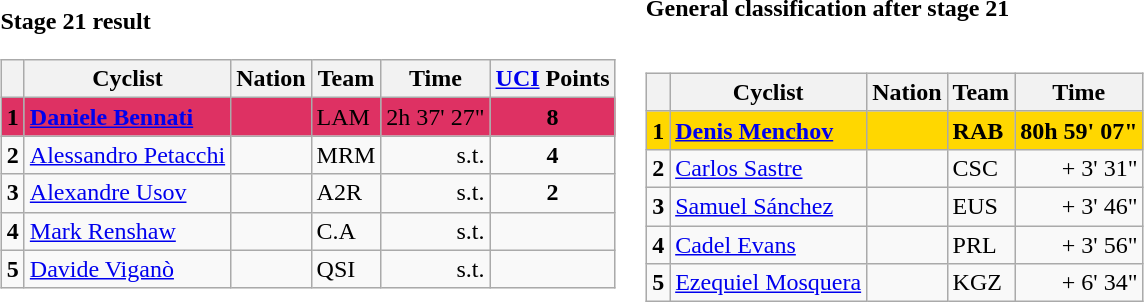<table>
<tr>
<td><strong>Stage 21 result</strong><br><table class="wikitable">
<tr>
<th></th>
<th>Cyclist</th>
<th>Nation</th>
<th>Team</th>
<th>Time</th>
<th><a href='#'>UCI</a> Points</th>
</tr>
<tr bgcolor=#DE3163>
<td><strong>1</strong></td>
<td><strong><a href='#'>Daniele Bennati</a></strong></td>
<td></td>
<td>LAM</td>
<td align=right>2h 37' 27"</td>
<td align=center><strong>8</strong></td>
</tr>
<tr>
<td><strong>2</strong></td>
<td><a href='#'>Alessandro Petacchi</a></td>
<td></td>
<td>MRM</td>
<td align=right>s.t.</td>
<td align=center><strong>4</strong></td>
</tr>
<tr>
<td><strong>3</strong></td>
<td><a href='#'>Alexandre Usov</a></td>
<td></td>
<td>A2R</td>
<td align="right">s.t.</td>
<td align=center><strong>2</strong></td>
</tr>
<tr>
<td><strong>4</strong></td>
<td><a href='#'>Mark Renshaw</a></td>
<td></td>
<td>C.A</td>
<td align="right">s.t.</td>
<td></td>
</tr>
<tr>
<td><strong>5</strong></td>
<td><a href='#'>Davide Viganò</a></td>
<td></td>
<td>QSI</td>
<td align="right">s.t.</td>
<td></td>
</tr>
</table>
</td>
<td><strong>General classification after stage 21 <br></strong><br><table class="wikitable">
<tr>
<th></th>
<th>Cyclist</th>
<th>Nation</th>
<th>Team</th>
<th>Time</th>
</tr>
<tr bgcolor=gold>
<td><strong>1</strong></td>
<td><strong><a href='#'>Denis Menchov</a></strong></td>
<td><strong></strong></td>
<td><strong>RAB</strong></td>
<td align=right><strong>80h 59' 07"</strong></td>
</tr>
<tr>
<td><strong>2</strong></td>
<td><a href='#'>Carlos Sastre</a></td>
<td></td>
<td>CSC</td>
<td align=right>+ 3' 31"</td>
</tr>
<tr>
<td><strong>3</strong></td>
<td><a href='#'>Samuel Sánchez</a></td>
<td></td>
<td>EUS</td>
<td align="right">+ 3' 46"</td>
</tr>
<tr>
<td><strong>4</strong></td>
<td><a href='#'>Cadel Evans</a></td>
<td></td>
<td>PRL</td>
<td align="right">+ 3' 56"</td>
</tr>
<tr>
<td><strong>5</strong></td>
<td><a href='#'>Ezequiel Mosquera</a></td>
<td></td>
<td>KGZ</td>
<td align="right">+ 6' 34"</td>
</tr>
</table>
</td>
</tr>
</table>
